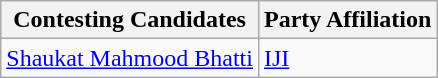<table class="wikitable sortable">
<tr>
<th>Contesting Candidates</th>
<th>Party Affiliation</th>
</tr>
<tr>
<td><a href='#'>Shaukat Mahmood Bhatti</a></td>
<td><a href='#'>IJI</a></td>
</tr>
</table>
